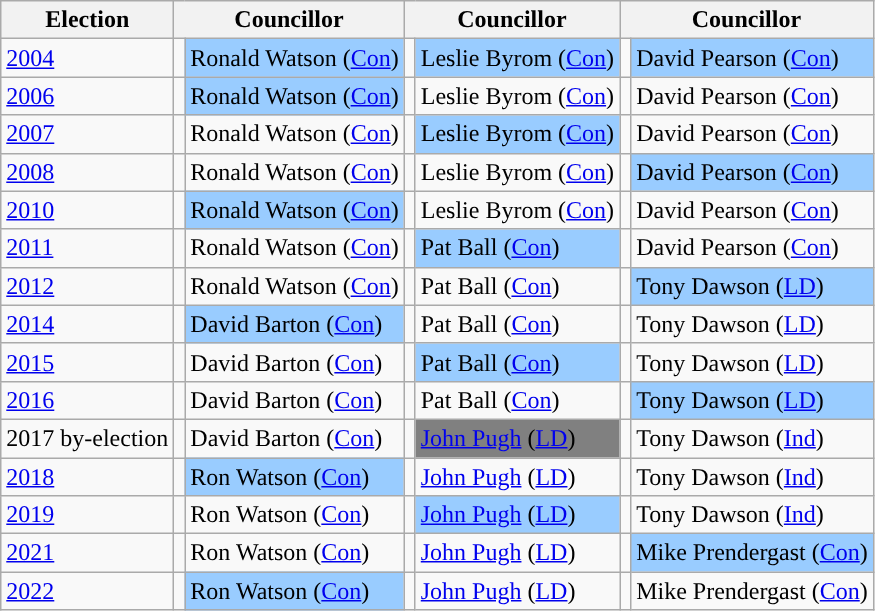<table class="wikitable">
<tr>
<th>Election</th>
<th colspan="2">Councillor</th>
<th colspan="2">Councillor</th>
<th colspan="2">Councillor</th>
</tr>
<tr>
<td><a href='#'>2004</a></td>
<td style="background-color: "></td>
<td bgcolor="#99CCFF">Ronald Watson (<a href='#'>Con</a>)</td>
<td style="background-color: "></td>
<td bgcolor="#99CCFF">Leslie Byrom (<a href='#'>Con</a>)</td>
<td style="background-color: "></td>
<td bgcolor="#99CCFF">David Pearson (<a href='#'>Con</a>)</td>
</tr>
<tr>
<td><a href='#'>2006</a></td>
<td style="background-color: "></td>
<td bgcolor="#99CCFF">Ronald Watson (<a href='#'>Con</a>)</td>
<td style="background-color: "></td>
<td>Leslie Byrom (<a href='#'>Con</a>)</td>
<td style="background-color: "></td>
<td>David Pearson (<a href='#'>Con</a>)</td>
</tr>
<tr>
<td><a href='#'>2007</a></td>
<td style="background-color: "></td>
<td>Ronald Watson (<a href='#'>Con</a>)</td>
<td style="background-color: "></td>
<td bgcolor="#99CCFF">Leslie Byrom (<a href='#'>Con</a>)</td>
<td style="background-color: "></td>
<td>David Pearson (<a href='#'>Con</a>)</td>
</tr>
<tr>
<td><a href='#'>2008</a></td>
<td style="background-color: "></td>
<td>Ronald Watson (<a href='#'>Con</a>)</td>
<td style="background-color: "></td>
<td>Leslie Byrom (<a href='#'>Con</a>)</td>
<td style="background-color: "></td>
<td bgcolor="#99CCFF">David Pearson (<a href='#'>Con</a>)</td>
</tr>
<tr>
<td><a href='#'>2010</a></td>
<td style="background-color: "></td>
<td bgcolor="#99CCFF">Ronald Watson (<a href='#'>Con</a>)</td>
<td style="background-color: "></td>
<td>Leslie Byrom (<a href='#'>Con</a>)</td>
<td style="background-color: "></td>
<td>David Pearson (<a href='#'>Con</a>)</td>
</tr>
<tr>
<td><a href='#'>2011</a></td>
<td style="background-color: "></td>
<td>Ronald Watson (<a href='#'>Con</a>)</td>
<td style="background-color: "></td>
<td bgcolor="#99CCFF">Pat Ball (<a href='#'>Con</a>)</td>
<td style="background-color: "></td>
<td>David Pearson (<a href='#'>Con</a>)</td>
</tr>
<tr>
<td><a href='#'>2012</a></td>
<td style="background-color: "></td>
<td>Ronald Watson (<a href='#'>Con</a>)</td>
<td style="background-color: "></td>
<td>Pat Ball (<a href='#'>Con</a>)</td>
<td style="background-color: "></td>
<td bgcolor="#99CCFF">Tony Dawson (<a href='#'>LD</a>)</td>
</tr>
<tr>
<td><a href='#'>2014</a></td>
<td style="background-color: "></td>
<td bgcolor="#99CCFF">David Barton (<a href='#'>Con</a>)</td>
<td style="background-color: "></td>
<td>Pat Ball (<a href='#'>Con</a>)</td>
<td style="background-color: "></td>
<td>Tony Dawson (<a href='#'>LD</a>)</td>
</tr>
<tr>
<td><a href='#'>2015</a></td>
<td style="background-color: "></td>
<td>David Barton (<a href='#'>Con</a>)</td>
<td style="background-color: "></td>
<td bgcolor="#99CCFF">Pat Ball (<a href='#'>Con</a>)</td>
<td style="background-color: "></td>
<td>Tony Dawson (<a href='#'>LD</a>)</td>
</tr>
<tr>
<td><a href='#'>2016</a></td>
<td style="background-color: "></td>
<td>David Barton (<a href='#'>Con</a>)</td>
<td style="background-color: "></td>
<td>Pat Ball (<a href='#'>Con</a>)</td>
<td style="background-color: "></td>
<td bgcolor="#99CCFF">Tony Dawson (<a href='#'>LD</a>)</td>
</tr>
<tr>
<td>2017 by-election</td>
<td style="background-color: "></td>
<td>David Barton (<a href='#'>Con</a>)</td>
<td style="background-color: "></td>
<td bgcolor="#808080"><a href='#'>John Pugh</a> (<a href='#'>LD</a>)</td>
<td style="background-color: "></td>
<td>Tony Dawson (<a href='#'>Ind</a>)</td>
</tr>
<tr>
<td><a href='#'>2018</a></td>
<td style="background-color: "></td>
<td bgcolor="#99CCFF">Ron Watson (<a href='#'>Con</a>)</td>
<td style="background-color: "></td>
<td><a href='#'>John Pugh</a> (<a href='#'>LD</a>)</td>
<td style="background-color: "></td>
<td>Tony Dawson (<a href='#'>Ind</a>)</td>
</tr>
<tr>
<td><a href='#'>2019</a></td>
<td style="background-color: "></td>
<td>Ron Watson (<a href='#'>Con</a>)</td>
<td style="background-color: "></td>
<td bgcolor="#99CCFF"><a href='#'>John Pugh</a> (<a href='#'>LD</a>)</td>
<td style="background-color: "></td>
<td>Tony Dawson (<a href='#'>Ind</a>)</td>
</tr>
<tr>
<td><a href='#'>2021</a></td>
<td style="background-color: "></td>
<td>Ron Watson (<a href='#'>Con</a>)</td>
<td style="background-color: "></td>
<td><a href='#'>John Pugh</a> (<a href='#'>LD</a>)</td>
<td style="background-color: "></td>
<td bgcolor="#99CCFF">Mike Prendergast (<a href='#'>Con</a>)</td>
</tr>
<tr>
<td><a href='#'>2022</a></td>
<td style="background-color: "></td>
<td bgcolor="#99CCFF">Ron Watson (<a href='#'>Con</a>)</td>
<td style="background-color: "></td>
<td><a href='#'>John Pugh</a> (<a href='#'>LD</a>)</td>
<td style="background-color: "></td>
<td>Mike Prendergast (<a href='#'>Con</a>)</td>
</tr>
</table>
